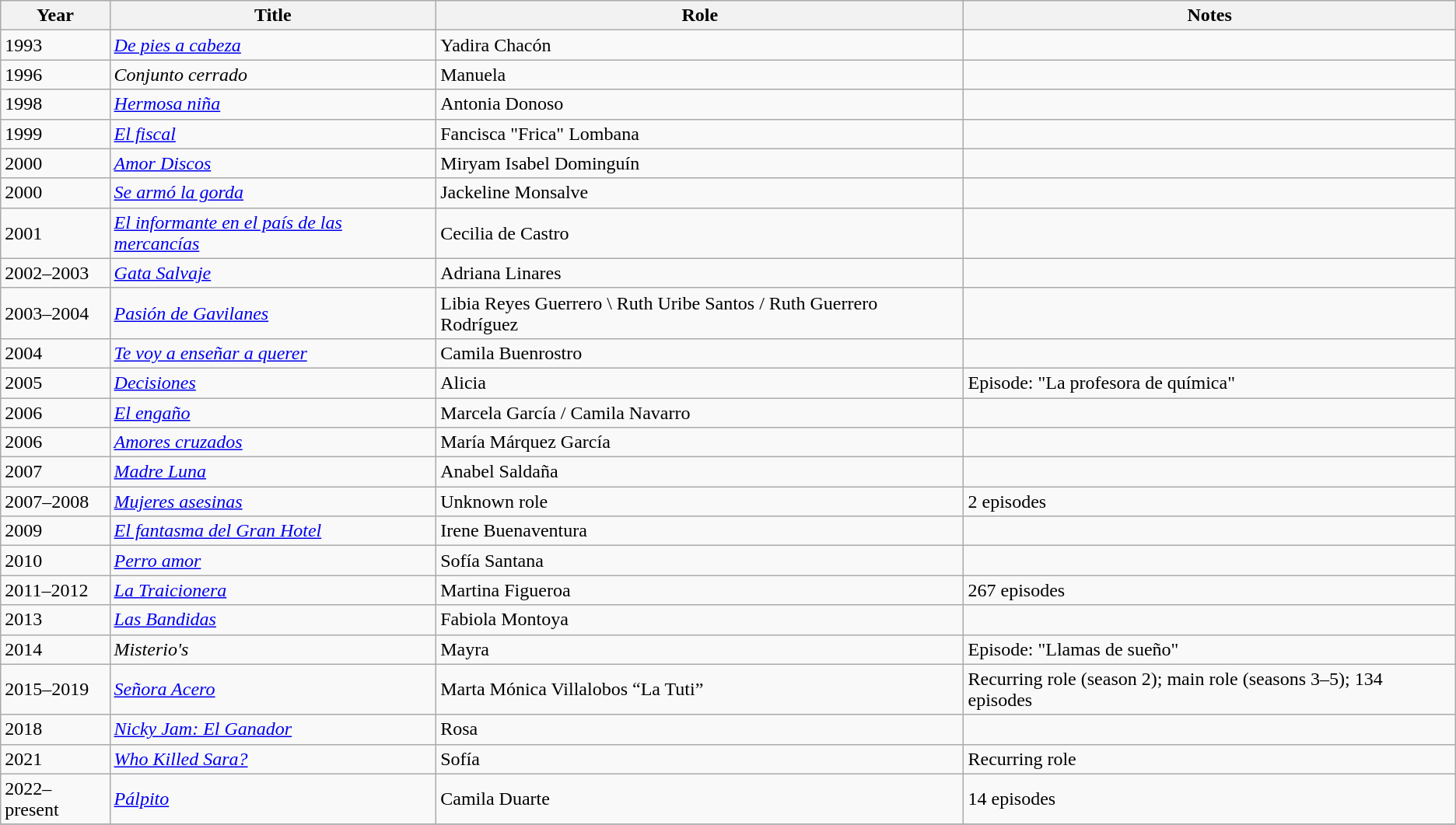<table class="wikitable">
<tr>
<th>Year</th>
<th>Title</th>
<th>Role</th>
<th>Notes</th>
</tr>
<tr>
<td>1993</td>
<td><em><a href='#'>De pies a cabeza</a></em></td>
<td>Yadira Chacón</td>
<td></td>
</tr>
<tr>
<td>1996</td>
<td><em>Conjunto cerrado</em></td>
<td>Manuela</td>
<td></td>
</tr>
<tr>
<td>1998</td>
<td><em><a href='#'>Hermosa niña</a></em></td>
<td>Antonia Donoso</td>
<td></td>
</tr>
<tr>
<td>1999</td>
<td><em><a href='#'>El fiscal</a></em></td>
<td>Fancisca "Frica" Lombana</td>
<td></td>
</tr>
<tr>
<td>2000</td>
<td><em><a href='#'>Amor Discos</a></em></td>
<td>Miryam Isabel Dominguín</td>
<td></td>
</tr>
<tr>
<td>2000</td>
<td><em><a href='#'>Se armó la gorda</a></em></td>
<td>Jackeline Monsalve</td>
<td></td>
</tr>
<tr>
<td>2001</td>
<td><em><a href='#'>El informante en el país de las mercancías</a></em></td>
<td>Cecilia de Castro</td>
<td></td>
</tr>
<tr>
<td>2002–2003</td>
<td><em><a href='#'>Gata Salvaje</a></em></td>
<td>Adriana Linares</td>
<td></td>
</tr>
<tr>
<td>2003–2004</td>
<td><em><a href='#'>Pasión de Gavilanes</a></em></td>
<td>Libia Reyes Guerrero \ Ruth Uribe Santos / Ruth Guerrero Rodríguez</td>
<td></td>
</tr>
<tr>
<td>2004</td>
<td><em><a href='#'>Te voy a enseñar a querer</a></em></td>
<td>Camila Buenrostro</td>
<td></td>
</tr>
<tr>
<td>2005</td>
<td><em><a href='#'>Decisiones</a></em></td>
<td>Alicia</td>
<td>Episode: "La profesora de química"</td>
</tr>
<tr>
<td>2006</td>
<td><em><a href='#'>El engaño</a></em></td>
<td>Marcela García / Camila Navarro</td>
<td></td>
</tr>
<tr>
<td>2006</td>
<td><em><a href='#'>Amores cruzados</a></em></td>
<td>María Márquez García</td>
<td></td>
</tr>
<tr>
<td>2007</td>
<td><em><a href='#'>Madre Luna</a></em></td>
<td>Anabel Saldaña</td>
<td></td>
</tr>
<tr>
<td>2007–2008</td>
<td><em><a href='#'>Mujeres asesinas</a></em></td>
<td>Unknown role</td>
<td>2 episodes</td>
</tr>
<tr>
<td>2009</td>
<td><em><a href='#'>El fantasma del Gran Hotel</a></em></td>
<td>Irene Buenaventura</td>
<td></td>
</tr>
<tr>
<td>2010</td>
<td><em><a href='#'>Perro amor</a></em></td>
<td>Sofía Santana</td>
<td></td>
</tr>
<tr>
<td>2011–2012</td>
<td><em><a href='#'>La Traicionera</a></em></td>
<td>Martina Figueroa</td>
<td>267 episodes</td>
</tr>
<tr>
<td>2013</td>
<td><em><a href='#'>Las Bandidas</a></em></td>
<td>Fabiola Montoya</td>
<td></td>
</tr>
<tr>
<td>2014</td>
<td><em>Misterio's</em></td>
<td>Mayra</td>
<td>Episode: "Llamas de sueño"</td>
</tr>
<tr>
<td>2015–2019</td>
<td><em><a href='#'>Señora Acero</a></em></td>
<td>Marta Mónica Villalobos “La Tuti”</td>
<td>Recurring role (season 2); main role (seasons 3–5); 134 episodes</td>
</tr>
<tr>
<td>2018</td>
<td><em><a href='#'>Nicky Jam: El Ganador</a></em></td>
<td>Rosa</td>
<td></td>
</tr>
<tr>
<td>2021</td>
<td><em><a href='#'>Who Killed Sara?</a></em></td>
<td>Sofía</td>
<td>Recurring role </td>
</tr>
<tr>
<td>2022–present</td>
<td><em><a href='#'>Pálpito</a></em></td>
<td>Camila Duarte</td>
<td>14 episodes</td>
</tr>
<tr>
</tr>
</table>
